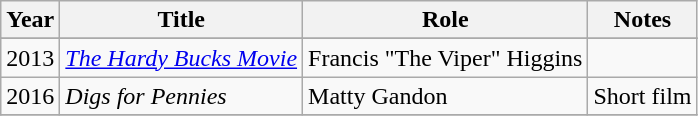<table class="wikitable plainrowheaders sortable">
<tr>
<th scope="col">Year</th>
<th scope="col">Title</th>
<th scope="col">Role</th>
<th scope="col" class="unsortable">Notes</th>
</tr>
<tr>
</tr>
<tr>
<td>2013</td>
<td><em><a href='#'>The Hardy Bucks Movie</a></em></td>
<td>Francis "The Viper" Higgins</td>
<td></td>
</tr>
<tr>
<td>2016</td>
<td><em>Digs for Pennies</em></td>
<td>Matty Gandon</td>
<td>Short film</td>
</tr>
<tr>
</tr>
</table>
